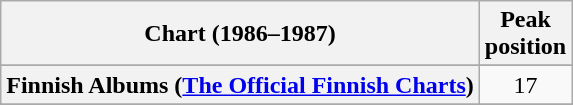<table class="wikitable sortable plainrowheaders">
<tr>
<th>Chart (1986–1987)</th>
<th>Peak<br>position</th>
</tr>
<tr>
</tr>
<tr>
<th scope="row">Finnish Albums (<a href='#'>The Official Finnish Charts</a>)</th>
<td align="center">17</td>
</tr>
<tr>
</tr>
<tr>
</tr>
<tr>
</tr>
</table>
